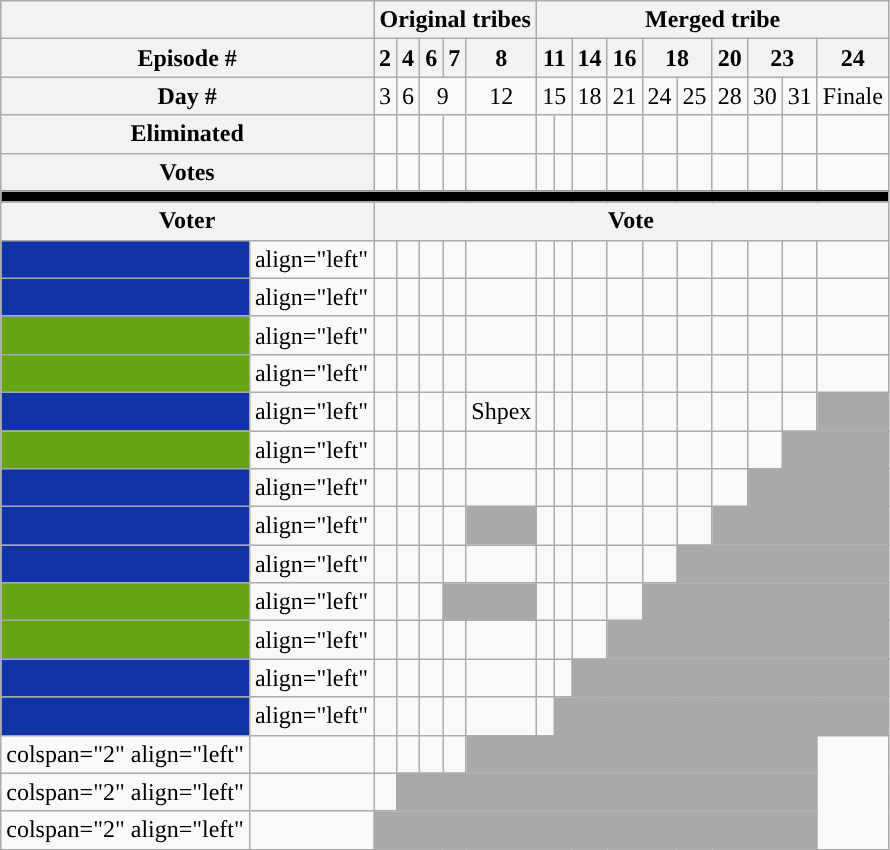<table class="wikitable nowrap" style="text-align:center">
<tr>
<th colspan="2"></th>
<th colspan="5">Original tribes</th>
<th colspan="10">Merged tribe</th>
</tr>
<tr>
<th colspan="2">Episode #</th>
<th>2</th>
<th>4</th>
<th>6</th>
<th>7</th>
<th>8</th>
<th colspan="2">11</th>
<th>14</th>
<th>16</th>
<th colspan="2">18</th>
<th>20</th>
<th colspan="2">23</th>
<th>24</th>
</tr>
<tr>
<th colspan="2">Day #</th>
<td>3</td>
<td>6</td>
<td colspan="2">9</td>
<td>12</td>
<td colspan="2">15</td>
<td>18</td>
<td>21</td>
<td>24</td>
<td>25</td>
<td>28</td>
<td>30</td>
<td>31</td>
<td>Finale</td>
</tr>
<tr>
<th colspan="2">Eliminated</th>
<td></td>
<td></td>
<td></td>
<td></td>
<td></td>
<td></td>
<td></td>
<td></td>
<td></td>
<td></td>
<td></td>
<td></td>
<td></td>
<td></td>
<td></td>
</tr>
<tr>
<th colspan="2">Votes</th>
<td></td>
<td></td>
<td></td>
<td></td>
<td></td>
<td></td>
<td></td>
<td></td>
<td></td>
<td></td>
<td></td>
<td></td>
<td></td>
<td></td>
<td></td>
</tr>
<tr>
<td bgcolor=black colspan=17></td>
</tr>
<tr>
<th colspan="2">Voter</th>
<th colspan="15">Vote</th>
</tr>
<tr>
<td bgcolor="#1034A6"></td>
<td>align="left" </td>
<td></td>
<td></td>
<td></td>
<td></td>
<td></td>
<td></td>
<td></td>
<td></td>
<td></td>
<td></td>
<td></td>
<td></td>
<td></td>
<td></td>
<td></td>
</tr>
<tr>
<td bgcolor="#1034A6"></td>
<td>align="left" </td>
<td></td>
<td></td>
<td></td>
<td></td>
<td></td>
<td></td>
<td></td>
<td></td>
<td></td>
<td></td>
<td></td>
<td></td>
<td></td>
<td></td>
<td></td>
</tr>
<tr>
<td bgcolor="#66A415"></td>
<td>align="left" </td>
<td></td>
<td></td>
<td></td>
<td></td>
<td></td>
<td></td>
<td></td>
<td></td>
<td></td>
<td></td>
<td></td>
<td></td>
<td></td>
<td></td>
<td></td>
</tr>
<tr>
<td bgcolor="#66A415"></td>
<td>align="left" </td>
<td></td>
<td></td>
<td></td>
<td></td>
<td></td>
<td></td>
<td></td>
<td></td>
<td></td>
<td></td>
<td></td>
<td></td>
<td></td>
<td></td>
<td></td>
</tr>
<tr>
<td bgcolor="#1034A6"></td>
<td>align="left" </td>
<td></td>
<td></td>
<td></td>
<td></td>
<td><span>Shpex</span></td>
<td></td>
<td></td>
<td></td>
<td></td>
<td></td>
<td></td>
<td></td>
<td></td>
<td></td>
<td bgcolor="darkgray"></td>
</tr>
<tr>
<td bgcolor="#66A415"></td>
<td>align="left" </td>
<td></td>
<td></td>
<td></td>
<td></td>
<td></td>
<td></td>
<td></td>
<td></td>
<td></td>
<td></td>
<td></td>
<td></td>
<td></td>
<td bgcolor="darkgray" colspan="2"></td>
</tr>
<tr>
<td bgcolor="#1034A6"></td>
<td>align="left" </td>
<td></td>
<td></td>
<td></td>
<td></td>
<td></td>
<td></td>
<td></td>
<td></td>
<td></td>
<td></td>
<td></td>
<td></td>
<td bgcolor="darkgray" colspan="3"></td>
</tr>
<tr>
<td bgcolor="#1034A6"></td>
<td>align="left" </td>
<td></td>
<td></td>
<td></td>
<td></td>
<td bgcolor="darkgray" colspan="1"></td>
<td></td>
<td></td>
<td></td>
<td></td>
<td></td>
<td></td>
<td bgcolor="darkgray" colspan="4"></td>
</tr>
<tr>
<td bgcolor="#1034A6"></td>
<td>align="left" </td>
<td></td>
<td></td>
<td></td>
<td></td>
<td></td>
<td></td>
<td></td>
<td></td>
<td></td>
<td></td>
<td bgcolor="darkgray" colspan="5"></td>
</tr>
<tr>
<td bgcolor="#66A415"></td>
<td>align="left" </td>
<td></td>
<td></td>
<td></td>
<td bgcolor="darkgray" colspan="2"></td>
<td></td>
<td></td>
<td></td>
<td></td>
<td bgcolor="darkgray" colspan="6"></td>
</tr>
<tr>
<td bgcolor="#66A415"></td>
<td>align="left" </td>
<td></td>
<td></td>
<td></td>
<td></td>
<td></td>
<td></td>
<td></td>
<td></td>
<td bgcolor="darkgray" colspan="7"></td>
</tr>
<tr>
<td bgcolor="#1034A6"></td>
<td>align="left" </td>
<td></td>
<td></td>
<td></td>
<td></td>
<td></td>
<td></td>
<td></td>
<td bgcolor="darkgray" colspan="8"></td>
</tr>
<tr>
<td bgcolor="#1034A6"></td>
<td>align="left" </td>
<td></td>
<td></td>
<td></td>
<td></td>
<td></td>
<td></td>
<td bgcolor="darkgray" colspan="9"></td>
</tr>
<tr>
<td>colspan="2" align="left" </td>
<td></td>
<td></td>
<td></td>
<td></td>
<td></td>
<td bgcolor="darkgray" colspan="10"></td>
</tr>
<tr>
<td>colspan="2" align="left" </td>
<td></td>
<td></td>
<td bgcolor="darkgray" colspan="13"></td>
</tr>
<tr>
<td>colspan="2" align="left" </td>
<td></td>
<td bgcolor="darkgray" colspan="14"></td>
</tr>
</table>
